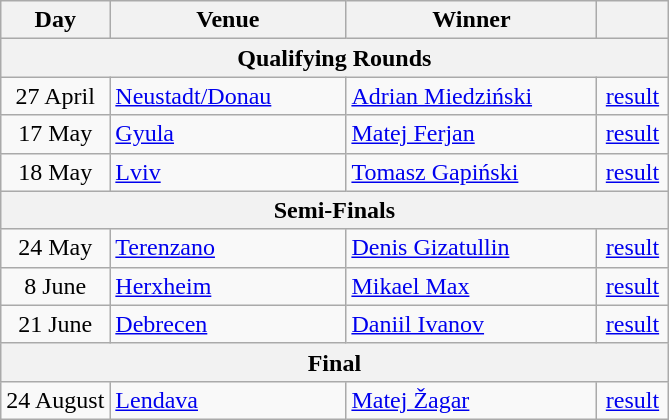<table class=wikitable>
<tr>
<th>Day</th>
<th width=150px>Venue</th>
<th width=160px>Winner</th>
<th width=40px></th>
</tr>
<tr>
<th colspan=4>Qualifying Rounds</th>
</tr>
<tr>
<td align=center>27 April</td>
<td> <a href='#'>Neustadt/Donau</a></td>
<td> <a href='#'>Adrian Miedziński</a></td>
<td align=center><a href='#'>result</a></td>
</tr>
<tr>
<td align=center>17 May</td>
<td> <a href='#'>Gyula</a></td>
<td> <a href='#'>Matej Ferjan</a></td>
<td align=center><a href='#'>result</a></td>
</tr>
<tr>
<td align=center>18 May</td>
<td> <a href='#'>Lviv</a></td>
<td> <a href='#'>Tomasz Gapiński</a></td>
<td align=center><a href='#'>result</a></td>
</tr>
<tr>
<th colspan=4>Semi-Finals</th>
</tr>
<tr>
<td align=center>24 May</td>
<td> <a href='#'>Terenzano</a></td>
<td> <a href='#'>Denis Gizatullin</a></td>
<td align=center><a href='#'>result</a></td>
</tr>
<tr>
<td align=center>8 June</td>
<td> <a href='#'>Herxheim</a></td>
<td> <a href='#'>Mikael Max</a></td>
<td align=center><a href='#'>result</a></td>
</tr>
<tr>
<td align=center>21 June</td>
<td> <a href='#'>Debrecen</a></td>
<td> <a href='#'>Daniil Ivanov</a></td>
<td align=center><a href='#'>result</a></td>
</tr>
<tr>
<th colspan=4>Final</th>
</tr>
<tr>
<td align=center>24 August</td>
<td> <a href='#'>Lendava</a></td>
<td> <a href='#'>Matej Žagar</a></td>
<td align=center><a href='#'>result</a></td>
</tr>
</table>
